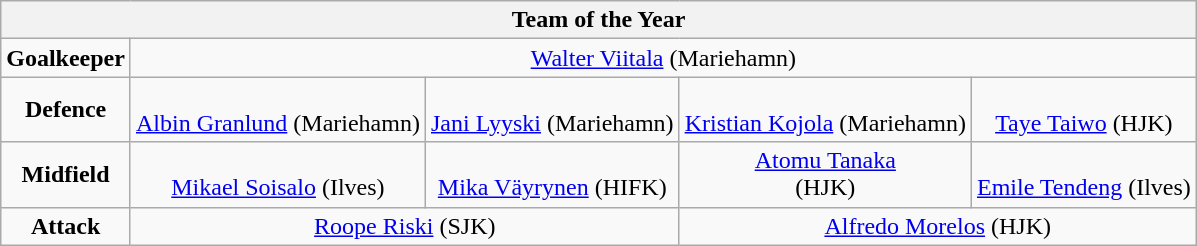<table class="wikitable" style="text-align:center">
<tr>
<th colspan="13">Team of the Year</th>
</tr>
<tr>
<td><strong>Goalkeeper</strong></td>
<td colspan="4"> <a href='#'>Walter Viitala</a> (Mariehamn)</td>
</tr>
<tr>
<td><strong>Defence</strong></td>
<td lowspan="1"><br><a href='#'>Albin Granlund</a>
(Mariehamn)</td>
<td lowspan="1"><br><a href='#'>Jani Lyyski</a>
(Mariehamn)</td>
<td><br><a href='#'>Kristian Kojola</a>
(Mariehamn)</td>
<td><br><a href='#'>Taye Taiwo</a>
(HJK)</td>
</tr>
<tr>
<td><strong>Midfield</strong></td>
<td><br><a href='#'>Mikael Soisalo</a>
(Ilves)</td>
<td lowspan="1"><br>
<a href='#'>Mika Väyrynen</a> (HIFK)</td>
<td lowspan="1"> <a href='#'>Atomu Tanaka</a><br>(HJK)</td>
<td lowspan="1"><br><a href='#'>Emile  Tendeng</a>
(Ilves)</td>
</tr>
<tr>
<td><strong>Attack</strong></td>
<td colspan="2.5"> <a href='#'>Roope Riski</a> (SJK)</td>
<td colspan="2.5"> <a href='#'>Alfredo Morelos</a> (HJK)</td>
</tr>
</table>
